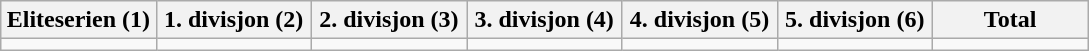<table class="wikitable">
<tr>
<th width="14.2%">Eliteserien (1)</th>
<th width="14.2%">1. divisjon (2)</th>
<th width="14.2%">2. divisjon (3)</th>
<th width="14.2%">3. divisjon (4)</th>
<th width="14.2%">4. divisjon (5)</th>
<th width="14.2%">5. divisjon (6)</th>
<th width="14.2%">Total</th>
</tr>
<tr>
<td></td>
<td></td>
<td></td>
<td></td>
<td></td>
<td></td>
<td></td>
</tr>
</table>
